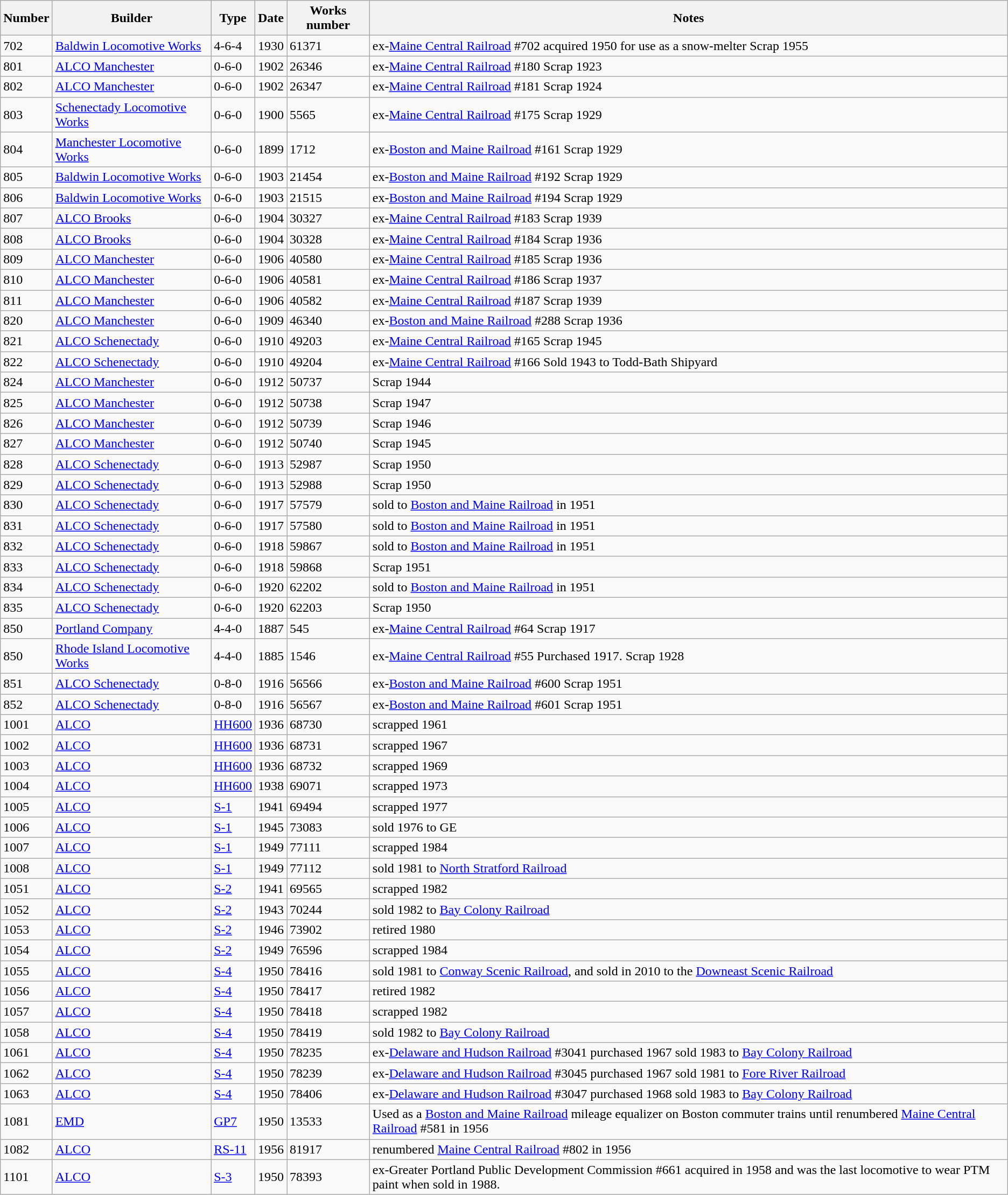<table class="wikitable">
<tr>
<th>Number</th>
<th>Builder</th>
<th>Type</th>
<th>Date</th>
<th>Works number</th>
<th>Notes</th>
</tr>
<tr>
<td>702</td>
<td><a href='#'>Baldwin Locomotive Works</a></td>
<td>4-6-4</td>
<td>1930</td>
<td>61371</td>
<td>ex-<a href='#'>Maine Central Railroad</a> #702 acquired 1950 for use as a snow-melter Scrap 1955</td>
</tr>
<tr>
<td>801</td>
<td><a href='#'>ALCO Manchester</a></td>
<td>0-6-0</td>
<td>1902</td>
<td>26346</td>
<td>ex-<a href='#'>Maine Central Railroad</a> #180 Scrap 1923</td>
</tr>
<tr>
<td>802</td>
<td><a href='#'>ALCO Manchester</a></td>
<td>0-6-0</td>
<td>1902</td>
<td>26347</td>
<td>ex-<a href='#'>Maine Central Railroad</a> #181 Scrap 1924</td>
</tr>
<tr>
<td>803</td>
<td><a href='#'>Schenectady Locomotive Works</a></td>
<td>0-6-0</td>
<td>1900</td>
<td>5565</td>
<td>ex-<a href='#'>Maine Central Railroad</a> #175 Scrap 1929</td>
</tr>
<tr>
<td>804</td>
<td><a href='#'>Manchester Locomotive Works</a></td>
<td>0-6-0</td>
<td>1899</td>
<td>1712</td>
<td>ex-<a href='#'>Boston and Maine Railroad</a> #161 Scrap 1929</td>
</tr>
<tr>
<td>805</td>
<td><a href='#'>Baldwin Locomotive Works</a></td>
<td>0-6-0</td>
<td>1903</td>
<td>21454</td>
<td>ex-<a href='#'>Boston and Maine Railroad</a> #192 Scrap 1929</td>
</tr>
<tr>
<td>806</td>
<td><a href='#'>Baldwin Locomotive Works</a></td>
<td>0-6-0</td>
<td>1903</td>
<td>21515</td>
<td>ex-<a href='#'>Boston and Maine Railroad</a> #194 Scrap 1929</td>
</tr>
<tr>
<td>807</td>
<td><a href='#'>ALCO Brooks</a></td>
<td>0-6-0</td>
<td>1904</td>
<td>30327</td>
<td>ex-<a href='#'>Maine Central Railroad</a> #183 Scrap 1939</td>
</tr>
<tr>
<td>808</td>
<td><a href='#'>ALCO Brooks</a></td>
<td>0-6-0</td>
<td>1904</td>
<td>30328</td>
<td>ex-<a href='#'>Maine Central Railroad</a> #184 Scrap 1936</td>
</tr>
<tr>
<td>809</td>
<td><a href='#'>ALCO Manchester</a></td>
<td>0-6-0</td>
<td>1906</td>
<td>40580</td>
<td>ex-<a href='#'>Maine Central Railroad</a> #185 Scrap 1936</td>
</tr>
<tr>
<td>810</td>
<td><a href='#'>ALCO Manchester</a></td>
<td>0-6-0</td>
<td>1906</td>
<td>40581</td>
<td>ex-<a href='#'>Maine Central Railroad</a> #186 Scrap 1937</td>
</tr>
<tr>
<td>811</td>
<td><a href='#'>ALCO Manchester</a></td>
<td>0-6-0</td>
<td>1906</td>
<td>40582</td>
<td>ex-<a href='#'>Maine Central Railroad</a> #187 Scrap 1939</td>
</tr>
<tr>
<td>820</td>
<td><a href='#'>ALCO Manchester</a></td>
<td>0-6-0</td>
<td>1909</td>
<td>46340</td>
<td>ex-<a href='#'>Boston and Maine Railroad</a> #288 Scrap 1936</td>
</tr>
<tr>
<td>821</td>
<td><a href='#'>ALCO Schenectady</a></td>
<td>0-6-0</td>
<td>1910</td>
<td>49203</td>
<td>ex-<a href='#'>Maine Central Railroad</a> #165 Scrap 1945</td>
</tr>
<tr>
<td>822</td>
<td><a href='#'>ALCO Schenectady</a></td>
<td>0-6-0</td>
<td>1910</td>
<td>49204</td>
<td>ex-<a href='#'>Maine Central Railroad</a> #166 Sold 1943 to Todd-Bath Shipyard</td>
</tr>
<tr>
<td>824</td>
<td><a href='#'>ALCO Manchester</a></td>
<td>0-6-0</td>
<td>1912</td>
<td>50737</td>
<td>Scrap 1944</td>
</tr>
<tr>
<td>825</td>
<td><a href='#'>ALCO Manchester</a></td>
<td>0-6-0</td>
<td>1912</td>
<td>50738</td>
<td>Scrap 1947</td>
</tr>
<tr>
<td>826</td>
<td><a href='#'>ALCO Manchester</a></td>
<td>0-6-0</td>
<td>1912</td>
<td>50739</td>
<td>Scrap 1946</td>
</tr>
<tr>
<td>827</td>
<td><a href='#'>ALCO Manchester</a></td>
<td>0-6-0</td>
<td>1912</td>
<td>50740</td>
<td>Scrap 1945</td>
</tr>
<tr>
<td>828</td>
<td><a href='#'>ALCO Schenectady</a></td>
<td>0-6-0</td>
<td>1913</td>
<td>52987</td>
<td>Scrap 1950</td>
</tr>
<tr>
<td>829</td>
<td><a href='#'>ALCO Schenectady</a></td>
<td>0-6-0</td>
<td>1913</td>
<td>52988</td>
<td>Scrap 1950</td>
</tr>
<tr>
<td>830</td>
<td><a href='#'>ALCO Schenectady</a></td>
<td>0-6-0</td>
<td>1917</td>
<td>57579</td>
<td>sold to <a href='#'>Boston and Maine Railroad</a> in 1951</td>
</tr>
<tr>
<td>831</td>
<td><a href='#'>ALCO Schenectady</a></td>
<td>0-6-0</td>
<td>1917</td>
<td>57580</td>
<td>sold to <a href='#'>Boston and Maine Railroad</a> in 1951</td>
</tr>
<tr>
<td>832</td>
<td><a href='#'>ALCO Schenectady</a></td>
<td>0-6-0</td>
<td>1918</td>
<td>59867</td>
<td>sold to <a href='#'>Boston and Maine Railroad</a> in 1951</td>
</tr>
<tr>
<td>833</td>
<td><a href='#'>ALCO Schenectady</a></td>
<td>0-6-0</td>
<td>1918</td>
<td>59868</td>
<td>Scrap 1951</td>
</tr>
<tr>
<td>834</td>
<td><a href='#'>ALCO Schenectady</a></td>
<td>0-6-0</td>
<td>1920</td>
<td>62202</td>
<td>sold to <a href='#'>Boston and Maine Railroad</a> in 1951</td>
</tr>
<tr>
<td>835</td>
<td><a href='#'>ALCO Schenectady</a></td>
<td>0-6-0</td>
<td>1920</td>
<td>62203</td>
<td>Scrap 1950</td>
</tr>
<tr>
<td>850</td>
<td><a href='#'>Portland Company</a></td>
<td>4-4-0</td>
<td>1887</td>
<td>545</td>
<td>ex-<a href='#'>Maine Central Railroad</a> #64 Scrap 1917</td>
</tr>
<tr>
<td>850</td>
<td><a href='#'>Rhode Island Locomotive Works</a></td>
<td>4-4-0</td>
<td>1885</td>
<td>1546</td>
<td>ex-<a href='#'>Maine Central Railroad</a> #55 Purchased 1917. Scrap 1928</td>
</tr>
<tr>
<td>851</td>
<td><a href='#'>ALCO Schenectady</a></td>
<td>0-8-0</td>
<td>1916</td>
<td>56566</td>
<td>ex-<a href='#'>Boston and Maine Railroad</a> #600 Scrap 1951</td>
</tr>
<tr>
<td>852</td>
<td><a href='#'>ALCO Schenectady</a></td>
<td>0-8-0</td>
<td>1916</td>
<td>56567</td>
<td>ex-<a href='#'>Boston and Maine Railroad</a> #601 Scrap 1951</td>
</tr>
<tr>
<td>1001</td>
<td><a href='#'>ALCO</a></td>
<td><a href='#'>HH600</a></td>
<td>1936</td>
<td>68730</td>
<td>scrapped 1961</td>
</tr>
<tr>
<td>1002</td>
<td><a href='#'>ALCO</a></td>
<td><a href='#'>HH600</a></td>
<td>1936</td>
<td>68731</td>
<td>scrapped 1967</td>
</tr>
<tr>
<td>1003</td>
<td><a href='#'>ALCO</a></td>
<td><a href='#'>HH600</a></td>
<td>1936</td>
<td>68732</td>
<td>scrapped 1969</td>
</tr>
<tr>
<td>1004</td>
<td><a href='#'>ALCO</a></td>
<td><a href='#'>HH600</a></td>
<td>1938</td>
<td>69071</td>
<td>scrapped 1973</td>
</tr>
<tr>
<td>1005</td>
<td><a href='#'>ALCO</a></td>
<td><a href='#'>S-1</a></td>
<td>1941</td>
<td>69494</td>
<td>scrapped 1977</td>
</tr>
<tr>
<td>1006</td>
<td><a href='#'>ALCO</a></td>
<td><a href='#'>S-1</a></td>
<td>1945</td>
<td>73083</td>
<td>sold 1976 to GE</td>
</tr>
<tr>
<td>1007</td>
<td><a href='#'>ALCO</a></td>
<td><a href='#'>S-1</a></td>
<td>1949</td>
<td>77111</td>
<td>scrapped 1984</td>
</tr>
<tr>
<td>1008</td>
<td><a href='#'>ALCO</a></td>
<td><a href='#'>S-1</a></td>
<td>1949</td>
<td>77112</td>
<td>sold 1981 to <a href='#'>North Stratford Railroad</a></td>
</tr>
<tr>
<td>1051</td>
<td><a href='#'>ALCO</a></td>
<td><a href='#'>S-2</a></td>
<td>1941</td>
<td>69565</td>
<td>scrapped 1982</td>
</tr>
<tr>
<td>1052</td>
<td><a href='#'>ALCO</a></td>
<td><a href='#'>S-2</a></td>
<td>1943</td>
<td>70244</td>
<td>sold 1982 to <a href='#'>Bay Colony Railroad</a></td>
</tr>
<tr>
<td>1053</td>
<td><a href='#'>ALCO</a></td>
<td><a href='#'>S-2</a></td>
<td>1946</td>
<td>73902</td>
<td>retired 1980</td>
</tr>
<tr>
<td>1054</td>
<td><a href='#'>ALCO</a></td>
<td><a href='#'>S-2</a></td>
<td>1949</td>
<td>76596</td>
<td>scrapped 1984</td>
</tr>
<tr>
<td>1055</td>
<td><a href='#'>ALCO</a></td>
<td><a href='#'>S-4</a></td>
<td>1950</td>
<td>78416</td>
<td>sold 1981 to <a href='#'>Conway Scenic Railroad</a>, and sold in 2010 to  the <a href='#'>Downeast Scenic Railroad</a></td>
</tr>
<tr>
<td>1056</td>
<td><a href='#'>ALCO</a></td>
<td><a href='#'>S-4</a></td>
<td>1950</td>
<td>78417</td>
<td>retired 1982</td>
</tr>
<tr>
<td>1057</td>
<td><a href='#'>ALCO</a></td>
<td><a href='#'>S-4</a></td>
<td>1950</td>
<td>78418</td>
<td>scrapped 1982</td>
</tr>
<tr>
<td>1058</td>
<td><a href='#'>ALCO</a></td>
<td><a href='#'>S-4</a></td>
<td>1950</td>
<td>78419</td>
<td>sold 1982 to <a href='#'>Bay Colony Railroad</a></td>
</tr>
<tr>
<td>1061</td>
<td><a href='#'>ALCO</a></td>
<td><a href='#'>S-4</a></td>
<td>1950</td>
<td>78235</td>
<td>ex-<a href='#'>Delaware and Hudson Railroad</a> #3041 purchased 1967 sold 1983 to <a href='#'>Bay Colony Railroad</a></td>
</tr>
<tr>
<td>1062</td>
<td><a href='#'>ALCO</a></td>
<td><a href='#'>S-4</a></td>
<td>1950</td>
<td>78239</td>
<td>ex-<a href='#'>Delaware and Hudson Railroad</a> #3045 purchased 1967 sold 1981 to <a href='#'>Fore River Railroad</a></td>
</tr>
<tr>
<td>1063</td>
<td><a href='#'>ALCO</a></td>
<td><a href='#'>S-4</a></td>
<td>1950</td>
<td>78406</td>
<td>ex-<a href='#'>Delaware and Hudson Railroad</a> #3047 purchased 1968 sold 1983 to <a href='#'>Bay Colony Railroad</a></td>
</tr>
<tr>
<td>1081</td>
<td><a href='#'>EMD</a></td>
<td><a href='#'>GP7</a></td>
<td>1950</td>
<td>13533</td>
<td>Used as a <a href='#'>Boston and Maine Railroad</a> mileage equalizer on Boston commuter trains until renumbered <a href='#'>Maine Central Railroad</a> #581 in 1956</td>
</tr>
<tr>
<td>1082</td>
<td><a href='#'>ALCO</a></td>
<td><a href='#'>RS-11</a></td>
<td>1956</td>
<td>81917</td>
<td>renumbered <a href='#'>Maine Central Railroad</a> #802 in 1956</td>
</tr>
<tr>
<td>1101</td>
<td><a href='#'>ALCO</a></td>
<td><a href='#'>S-3</a></td>
<td>1950</td>
<td>78393</td>
<td>ex-Greater Portland Public Development Commission #661 acquired in 1958 and was the last locomotive to wear PTM paint when sold in 1988.</td>
</tr>
</table>
